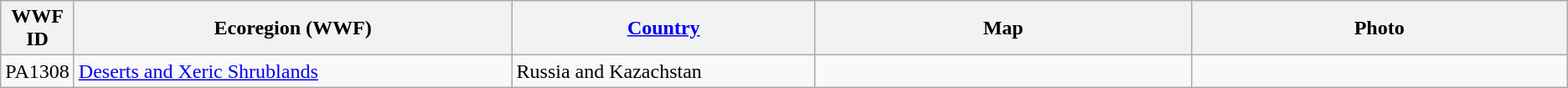<table class="sortable wikitable">
<tr>
<th width="1%">WWF ID</th>
<th width="29%">Ecoregion (WWF)</th>
<th width="20%"><a href='#'>Country</a></th>
<th width="25%">Map</th>
<th width="25%">Photo</th>
</tr>
<tr>
<td>PA1308</td>
<td><a href='#'>Deserts and Xeric Shrublands</a></td>
<td>Russia and Kazachstan</td>
<td></td>
<td></td>
</tr>
</table>
